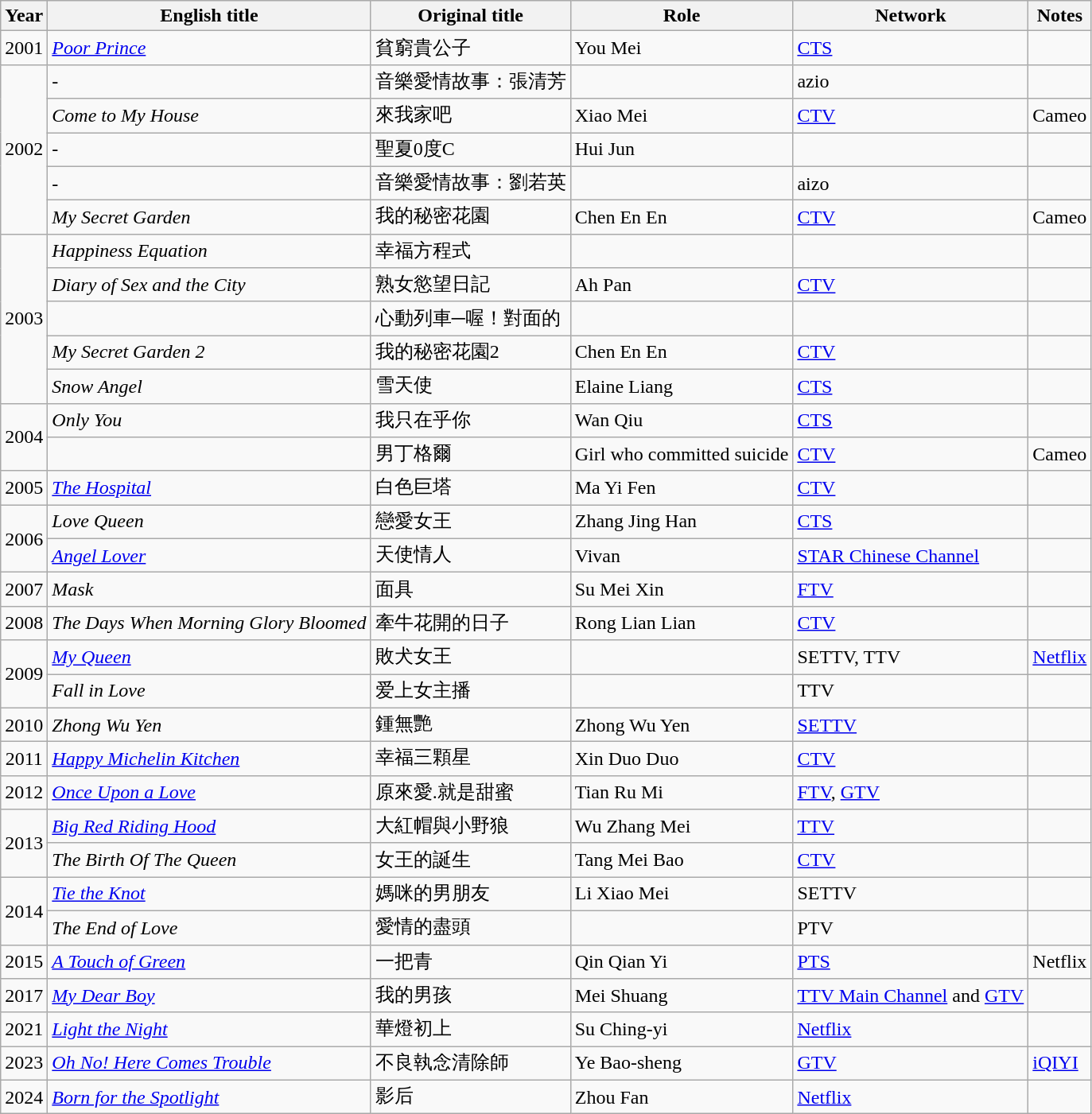<table class="wikitable sortable">
<tr>
<th>Year</th>
<th>English title</th>
<th>Original title</th>
<th>Role</th>
<th>Network</th>
<th class="unsortable">Notes</th>
</tr>
<tr>
<td style="text-align:center">2001</td>
<td><em><a href='#'>Poor Prince</a></em></td>
<td>貧窮貴公子</td>
<td>You Mei</td>
<td><a href='#'>CTS</a></td>
<td></td>
</tr>
<tr>
<td rowspan=5 style="text-align:center">2002</td>
<td>-</td>
<td>音樂愛情故事：張清芳</td>
<td></td>
<td>azio</td>
<td></td>
</tr>
<tr>
<td><em>Come to My House</em></td>
<td>來我家吧</td>
<td>Xiao Mei</td>
<td><a href='#'>CTV</a></td>
<td>Cameo</td>
</tr>
<tr>
<td>-</td>
<td>聖夏0度C</td>
<td>Hui Jun</td>
<td></td>
<td></td>
</tr>
<tr>
<td>-</td>
<td>音樂愛情故事：劉若英</td>
<td></td>
<td>aizo</td>
<td></td>
</tr>
<tr>
<td><em>My Secret Garden</em></td>
<td>我的秘密花園</td>
<td>Chen En En</td>
<td><a href='#'>CTV</a></td>
<td>Cameo</td>
</tr>
<tr>
<td rowspan=5 style="text-align:center">2003</td>
<td><em>Happiness Equation</em></td>
<td>幸福方程式</td>
<td></td>
<td></td>
<td></td>
</tr>
<tr>
<td><em>Diary of Sex and the City</em></td>
<td>熟女慾望日記</td>
<td>Ah Pan</td>
<td><a href='#'>CTV</a></td>
<td></td>
</tr>
<tr>
<td></td>
<td>心動列車─喔！對面的</td>
<td></td>
<td></td>
<td></td>
</tr>
<tr>
<td><em>My Secret Garden 2</em></td>
<td>我的秘密花園2</td>
<td>Chen En En</td>
<td><a href='#'>CTV</a></td>
<td></td>
</tr>
<tr>
<td><em>Snow Angel</em></td>
<td>雪天使</td>
<td>Elaine Liang</td>
<td><a href='#'>CTS</a></td>
<td></td>
</tr>
<tr>
<td rowspan=2 style="text-align:center">2004</td>
<td><em>Only You</em></td>
<td>我只在乎你</td>
<td>Wan Qiu</td>
<td><a href='#'>CTS</a></td>
<td></td>
</tr>
<tr>
<td></td>
<td>男丁格爾</td>
<td>Girl who committed suicide</td>
<td><a href='#'>CTV</a></td>
<td>Cameo</td>
</tr>
<tr>
<td style="text-align:center">2005</td>
<td><em><a href='#'>The Hospital</a></em></td>
<td>白色巨塔</td>
<td>Ma Yi Fen</td>
<td><a href='#'>CTV</a></td>
<td></td>
</tr>
<tr>
<td rowspan=2 style="text-align:center">2006</td>
<td><em>Love Queen</em></td>
<td>戀愛女王</td>
<td>Zhang Jing Han</td>
<td><a href='#'>CTS</a></td>
<td></td>
</tr>
<tr>
<td><em><a href='#'>Angel Lover</a></em></td>
<td>天使情人</td>
<td>Vivan</td>
<td><a href='#'>STAR Chinese Channel</a></td>
<td></td>
</tr>
<tr>
<td style="text-align:center">2007</td>
<td><em>Mask</em></td>
<td>面具</td>
<td>Su Mei Xin</td>
<td><a href='#'>FTV</a></td>
<td></td>
</tr>
<tr>
<td style="text-align:center">2008</td>
<td><em>The Days When Morning Glory Bloomed</em></td>
<td>牽牛花開的日子</td>
<td>Rong Lian Lian</td>
<td><a href='#'>CTV</a></td>
<td></td>
</tr>
<tr>
<td style="text-align:center" rowspan="2">2009</td>
<td><em><a href='#'>My Queen</a></em></td>
<td>敗犬女王</td>
<td></td>
<td>SETTV, TTV</td>
<td><a href='#'>Netflix</a></td>
</tr>
<tr>
<td><em>Fall in Love</em></td>
<td>爱上女主播</td>
<td></td>
<td>TTV</td>
<td></td>
</tr>
<tr>
<td style="text-align:center">2010</td>
<td><em>Zhong Wu Yen</em></td>
<td>鍾無艷</td>
<td>Zhong Wu Yen</td>
<td><a href='#'>SETTV</a></td>
<td></td>
</tr>
<tr>
<td style="text-align:center">2011</td>
<td><em><a href='#'>Happy Michelin Kitchen</a></em></td>
<td>幸福三顆星</td>
<td>Xin Duo Duo</td>
<td><a href='#'>CTV</a></td>
<td></td>
</tr>
<tr>
<td style="text-align:center">2012</td>
<td><em><a href='#'>Once Upon a Love</a></em></td>
<td>原來愛.就是甜蜜</td>
<td>Tian Ru Mi</td>
<td><a href='#'>FTV</a>, <a href='#'>GTV</a></td>
<td></td>
</tr>
<tr>
<td rowspan=2 style="text-align:center">2013</td>
<td><em><a href='#'>Big Red Riding Hood</a></em></td>
<td>大紅帽與小野狼</td>
<td>Wu Zhang Mei</td>
<td><a href='#'>TTV</a></td>
<td></td>
</tr>
<tr>
<td><em>The Birth Of The Queen</em></td>
<td>女王的誕生</td>
<td>Tang Mei Bao</td>
<td><a href='#'>CTV</a></td>
<td></td>
</tr>
<tr>
<td rowspan=2 style="text-align:center">2014</td>
<td><em><a href='#'>Tie the Knot</a></em></td>
<td>媽咪的男朋友</td>
<td>Li Xiao Mei</td>
<td>SETTV</td>
<td></td>
</tr>
<tr>
<td><em>The End of Love</em></td>
<td>愛情的盡頭</td>
<td></td>
<td>PTV</td>
<td></td>
</tr>
<tr>
<td rowspan=1 style="text-align:center">2015</td>
<td><em><a href='#'>A Touch of Green</a></em></td>
<td>一把青</td>
<td>Qin Qian Yi</td>
<td><a href='#'>PTS</a></td>
<td>Netflix</td>
</tr>
<tr>
<td rowspan=1 style="text-align:center">2017</td>
<td><em><a href='#'>My Dear Boy</a></em></td>
<td>我的男孩</td>
<td>Mei Shuang</td>
<td><a href='#'>TTV Main Channel</a> and <a href='#'>GTV</a></td>
<td></td>
</tr>
<tr>
<td rowspan=1 style="text-align:center">2021</td>
<td><em><a href='#'>Light the Night</a></em></td>
<td>華燈初上</td>
<td>Su Ching-yi</td>
<td><a href='#'>Netflix</a></td>
<td></td>
</tr>
<tr>
<td rowspan=1 style="text-align:center">2023</td>
<td><em><a href='#'>Oh No! Here Comes Trouble</a></em></td>
<td>不良執念清除師</td>
<td>Ye Bao-sheng</td>
<td><a href='#'>GTV</a></td>
<td><a href='#'>iQIYI</a></td>
</tr>
<tr>
<td rowspan=1 style="text-align:center">2024</td>
<td><em><a href='#'>Born for the Spotlight</a></em></td>
<td>影后</td>
<td>Zhou Fan</td>
<td><a href='#'>Netflix</a></td>
<td></td>
</tr>
</table>
